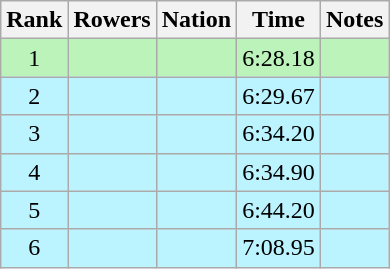<table class="wikitable sortable" style=text-align:center>
<tr>
<th>Rank</th>
<th>Rowers</th>
<th>Nation</th>
<th>Time</th>
<th>Notes</th>
</tr>
<tr bgcolor=bbf3bb>
<td>1</td>
<td align=left></td>
<td align=left></td>
<td>6:28.18</td>
<td></td>
</tr>
<tr bgcolor=bbf3ff>
<td>2</td>
<td align=left></td>
<td align=left></td>
<td>6:29.67</td>
<td></td>
</tr>
<tr bgcolor=bbf3ff>
<td>3</td>
<td align=left></td>
<td align=left></td>
<td>6:34.20</td>
<td></td>
</tr>
<tr bgcolor=bbf3ff>
<td>4</td>
<td align=left></td>
<td align=left></td>
<td>6:34.90</td>
<td></td>
</tr>
<tr bgcolor=bbf3ff>
<td>5</td>
<td align=left></td>
<td align=left></td>
<td>6:44.20</td>
<td></td>
</tr>
<tr bgcolor=bbf3ff>
<td>6</td>
<td align=left></td>
<td align=left></td>
<td>7:08.95</td>
<td></td>
</tr>
</table>
